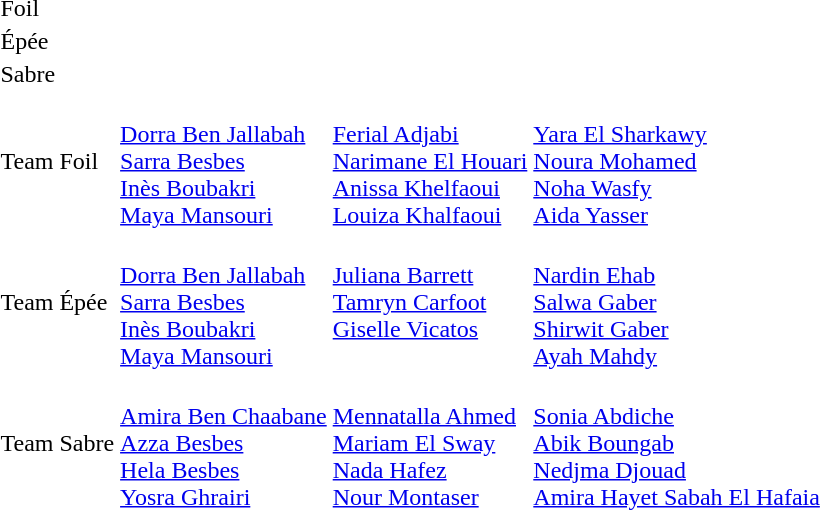<table>
<tr>
<td>Foil</td>
<td></td>
<td></td>
<td><br></td>
</tr>
<tr>
<td>Épée</td>
<td></td>
<td></td>
<td><br></td>
</tr>
<tr>
<td>Sabre</td>
<td></td>
<td></td>
<td><br></td>
</tr>
<tr>
<td>Team Foil</td>
<td><br><a href='#'>Dorra Ben Jallabah</a><br><a href='#'>Sarra Besbes</a><br><a href='#'>Inès Boubakri</a><br><a href='#'>Maya Mansouri</a></td>
<td><br><a href='#'>Ferial Adjabi</a><br><a href='#'>Narimane El Houari</a><br><a href='#'>Anissa Khelfaoui</a><br><a href='#'>Louiza Khalfaoui</a></td>
<td><br><a href='#'>Yara El Sharkawy</a><br><a href='#'>Noura Mohamed</a><br><a href='#'>Noha Wasfy</a><br><a href='#'>Aida Yasser</a></td>
</tr>
<tr>
<td>Team Épée</td>
<td><br><a href='#'>Dorra Ben Jallabah</a><br><a href='#'>Sarra Besbes</a><br><a href='#'>Inès Boubakri</a><br><a href='#'>Maya Mansouri</a></td>
<td valign="top"><br><a href='#'>Juliana Barrett</a><br><a href='#'>Tamryn Carfoot</a><br><a href='#'>Giselle Vicatos</a></td>
<td><br><a href='#'>Nardin Ehab</a><br><a href='#'>Salwa Gaber</a><br><a href='#'>Shirwit Gaber</a><br><a href='#'>Ayah Mahdy</a></td>
</tr>
<tr>
<td>Team Sabre</td>
<td><br><a href='#'>Amira Ben Chaabane</a><br><a href='#'>Azza Besbes</a><br><a href='#'>Hela Besbes</a><br><a href='#'>Yosra Ghrairi</a></td>
<td><br><a href='#'>Mennatalla Ahmed</a><br><a href='#'>Mariam El Sway</a><br><a href='#'>Nada Hafez</a><br><a href='#'>Nour Montaser</a></td>
<td><br><a href='#'>Sonia Abdiche</a><br><a href='#'>Abik Boungab</a><br><a href='#'>Nedjma Djouad</a><br><a href='#'>Amira Hayet Sabah El Hafaia</a></td>
</tr>
</table>
